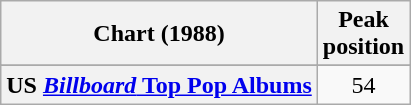<table class="wikitable sortable plainrowheaders">
<tr>
<th>Chart (1988)</th>
<th>Peak<br>position</th>
</tr>
<tr>
</tr>
<tr>
</tr>
<tr>
<th scope="row">US <a href='#'><em>Billboard</em> Top Pop Albums</a></th>
<td align="center">54</td>
</tr>
</table>
